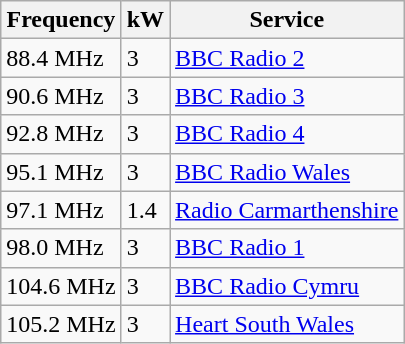<table class="wikitable sortable">
<tr>
<th>Frequency</th>
<th>kW</th>
<th>Service</th>
</tr>
<tr>
<td>88.4 MHz</td>
<td>3</td>
<td><a href='#'>BBC Radio 2</a></td>
</tr>
<tr>
<td>90.6 MHz</td>
<td>3</td>
<td><a href='#'>BBC Radio 3</a></td>
</tr>
<tr>
<td>92.8 MHz</td>
<td>3</td>
<td><a href='#'>BBC Radio 4</a></td>
</tr>
<tr>
<td>95.1 MHz</td>
<td>3</td>
<td><a href='#'>BBC Radio Wales</a></td>
</tr>
<tr>
<td>97.1 MHz</td>
<td>1.4</td>
<td><a href='#'>Radio Carmarthenshire</a></td>
</tr>
<tr>
<td>98.0 MHz</td>
<td>3</td>
<td><a href='#'>BBC Radio 1</a></td>
</tr>
<tr>
<td>104.6 MHz</td>
<td>3</td>
<td><a href='#'>BBC Radio Cymru</a></td>
</tr>
<tr>
<td>105.2 MHz</td>
<td>3</td>
<td><a href='#'>Heart South Wales</a></td>
</tr>
</table>
